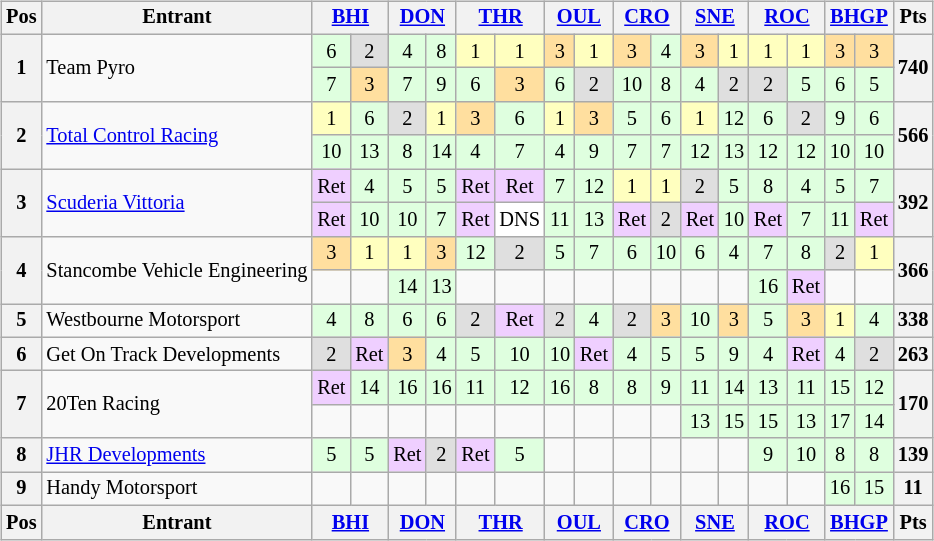<table>
<tr>
<td><br><table class="wikitable" style="font-size: 85%; text-align: center;">
<tr valign="top">
<th valign="middle">Pos</th>
<th valign="middle">Entrant</th>
<th colspan="2"><a href='#'>BHI</a></th>
<th colspan="2"><a href='#'>DON</a></th>
<th colspan="2"><a href='#'>THR</a></th>
<th colspan="2"><a href='#'>OUL</a></th>
<th colspan="2"><a href='#'>CRO</a></th>
<th colspan="2"><a href='#'>SNE</a></th>
<th colspan="2"><a href='#'>ROC</a></th>
<th colspan="2"><a href='#'>BHGP</a></th>
<th valign="middle">Pts</th>
</tr>
<tr>
<th rowspan=2>1</th>
<td align=left rowspan=2>Team Pyro</td>
<td style="background:#DFFFDF;">6</td>
<td style="background:#DFDFDF;">2</td>
<td style="background:#DFFFDF;">4</td>
<td style="background:#DFFFDF;">8</td>
<td style="background:#FFFFBF;">1</td>
<td style="background:#FFFFBF;">1</td>
<td style="background:#FFDF9F;">3</td>
<td style="background:#FFFFBF;">1</td>
<td style="background:#FFDF9F;">3</td>
<td style="background:#DFFFDF;">4</td>
<td style="background:#FFDF9F;">3</td>
<td style="background:#FFFFBF;">1</td>
<td style="background:#FFFFBF;">1</td>
<td style="background:#FFFFBF;">1</td>
<td style="background:#FFDF9F;">3</td>
<td style="background:#FFDF9F;">3</td>
<th rowspan=2>740</th>
</tr>
<tr>
<td style="background:#DFFFDF;">7</td>
<td style="background:#FFDF9F;">3</td>
<td style="background:#DFFFDF;">7</td>
<td style="background:#DFFFDF;">9</td>
<td style="background:#DFFFDF;">6</td>
<td style="background:#FFDF9F;">3</td>
<td style="background:#DFFFDF;">6</td>
<td style="background:#DFDFDF;">2</td>
<td style="background:#DFFFDF;">10</td>
<td style="background:#DFFFDF;">8</td>
<td style="background:#DFFFDF;">4</td>
<td style="background:#DFDFDF;">2</td>
<td style="background:#DFDFDF;">2</td>
<td style="background:#DFFFDF;">5</td>
<td style="background:#DFFFDF;">6</td>
<td style="background:#DFFFDF;">5</td>
</tr>
<tr>
<th rowspan=2>2</th>
<td align=left rowspan=2><a href='#'>Total Control Racing</a></td>
<td style="background:#FFFFBF;">1</td>
<td style="background:#DFFFDF;">6</td>
<td style="background:#DFDFDF;">2</td>
<td style="background:#FFFFBF;">1</td>
<td style="background:#FFDF9F;">3</td>
<td style="background:#DFFFDF;">6</td>
<td style="background:#FFFFBF;">1</td>
<td style="background:#FFDF9F;">3</td>
<td style="background:#DFFFDF;">5</td>
<td style="background:#DFFFDF;">6</td>
<td style="background:#FFFFBF;">1</td>
<td style="background:#DFFFDF;">12</td>
<td style="background:#DFFFDF;">6</td>
<td style="background:#DFDFDF;">2</td>
<td style="background:#DFFFDF;">9</td>
<td style="background:#DFFFDF;">6</td>
<th rowspan=2>566</th>
</tr>
<tr>
<td style="background:#DFFFDF;">10</td>
<td style="background:#DFFFDF;">13</td>
<td style="background:#DFFFDF;">8</td>
<td style="background:#DFFFDF;">14</td>
<td style="background:#DFFFDF;">4</td>
<td style="background:#DFFFDF;">7</td>
<td style="background:#DFFFDF;">4</td>
<td style="background:#DFFFDF;">9</td>
<td style="background:#DFFFDF;">7</td>
<td style="background:#DFFFDF;">7</td>
<td style="background:#DFFFDF;">12</td>
<td style="background:#DFFFDF;">13</td>
<td style="background:#DFFFDF;">12</td>
<td style="background:#DFFFDF;">12</td>
<td style="background:#DFFFDF;">10</td>
<td style="background:#DFFFDF;">10</td>
</tr>
<tr>
<th rowspan=2>3</th>
<td align=left rowspan=2><a href='#'>Scuderia Vittoria</a></td>
<td style="background:#EFCFFF;">Ret</td>
<td style="background:#DFFFDF;">4</td>
<td style="background:#DFFFDF;">5</td>
<td style="background:#DFFFDF;">5</td>
<td style="background:#EFCFFF;">Ret</td>
<td style="background:#EFCFFF;">Ret</td>
<td style="background:#DFFFDF;">7</td>
<td style="background:#DFFFDF;">12</td>
<td style="background:#FFFFBF;">1</td>
<td style="background:#FFFFBF;">1</td>
<td style="background:#DFDFDF;">2</td>
<td style="background:#DFFFDF;">5</td>
<td style="background:#DFFFDF;">8</td>
<td style="background:#DFFFDF;">4</td>
<td style="background:#DFFFDF;">5</td>
<td style="background:#DFFFDF;">7</td>
<th rowspan=2>392</th>
</tr>
<tr>
<td style="background:#EFCFFF;">Ret</td>
<td style="background:#DFFFDF;">10</td>
<td style="background:#DFFFDF;">10</td>
<td style="background:#DFFFDF;">7</td>
<td style="background:#EFCFFF;">Ret</td>
<td style="background:#FFFFFF;">DNS</td>
<td style="background:#DFFFDF;">11</td>
<td style="background:#DFFFDF;">13</td>
<td style="background:#EFCFFF;">Ret</td>
<td style="background:#DFDFDF;">2</td>
<td style="background:#EFCFFF;">Ret</td>
<td style="background:#DFFFDF;">10</td>
<td style="background:#EFCFFF;">Ret</td>
<td style="background:#DFFFDF;">7</td>
<td style="background:#DFFFDF;">11</td>
<td style="background:#EFCFFF;">Ret</td>
</tr>
<tr>
<th rowspan=2>4</th>
<td align=left rowspan=2>Stancombe Vehicle Engineering</td>
<td style="background:#FFDF9F;">3</td>
<td style="background:#FFFFBF;">1</td>
<td style="background:#FFFFBF;">1</td>
<td style="background:#FFDF9F;">3</td>
<td style="background:#DFFFDF;">12</td>
<td style="background:#DFDFDF;">2</td>
<td style="background:#DFFFDF;">5</td>
<td style="background:#DFFFDF;">7</td>
<td style="background:#DFFFDF;">6</td>
<td style="background:#DFFFDF;">10</td>
<td style="background:#DFFFDF;">6</td>
<td style="background:#DFFFDF;">4</td>
<td style="background:#DFFFDF;">7</td>
<td style="background:#DFFFDF;">8</td>
<td style="background:#DFDFDF;">2</td>
<td style="background:#FFFFBF;">1</td>
<th rowspan=2>366</th>
</tr>
<tr>
<td></td>
<td></td>
<td style="background:#DFFFDF;">14</td>
<td style="background:#DFFFDF;">13</td>
<td></td>
<td></td>
<td></td>
<td></td>
<td></td>
<td></td>
<td></td>
<td></td>
<td style="background:#DFFFDF;">16</td>
<td style="background:#EFCFFF;">Ret</td>
<td></td>
<td></td>
</tr>
<tr>
<th>5</th>
<td align=left>Westbourne Motorsport</td>
<td style="background:#DFFFDF;">4</td>
<td style="background:#DFFFDF;">8</td>
<td style="background:#DFFFDF;">6</td>
<td style="background:#DFFFDF;">6</td>
<td style="background:#DFDFDF;">2</td>
<td style="background:#EFCFFF;">Ret</td>
<td style="background:#DFDFDF;">2</td>
<td style="background:#DFFFDF;">4</td>
<td style="background:#DFDFDF;">2</td>
<td style="background:#FFDF9F;">3</td>
<td style="background:#DFFFDF;">10</td>
<td style="background:#FFDF9F;">3</td>
<td style="background:#DFFFDF;">5</td>
<td style="background:#FFDF9F;">3</td>
<td style="background:#FFFFBF;">1</td>
<td style="background:#DFFFDF;">4</td>
<th>338</th>
</tr>
<tr>
<th>6</th>
<td align=left>Get On Track Developments</td>
<td style="background:#DFDFDF;">2</td>
<td style="background:#EFCFFF;">Ret</td>
<td style="background:#FFDF9F;">3</td>
<td style="background:#DFFFDF;">4</td>
<td style="background:#DFFFDF;">5</td>
<td style="background:#DFFFDF;">10</td>
<td style="background:#DFFFDF;">10</td>
<td style="background:#EFCFFF;">Ret</td>
<td style="background:#DFFFDF;">4</td>
<td style="background:#DFFFDF;">5</td>
<td style="background:#DFFFDF;">5</td>
<td style="background:#DFFFDF;">9</td>
<td style="background:#DFFFDF;">4</td>
<td style="background:#EFCFFF;">Ret</td>
<td style="background:#DFFFDF;">4</td>
<td style="background:#DFDFDF;">2</td>
<th>263</th>
</tr>
<tr>
<th rowspan=2>7</th>
<td align=left rowspan=2>20Ten Racing</td>
<td style="background:#EFCFFF;">Ret</td>
<td style="background:#DFFFDF;">14</td>
<td style="background:#DFFFDF;">16</td>
<td style="background:#DFFFDF;">16</td>
<td style="background:#DFFFDF;">11</td>
<td style="background:#DFFFDF;">12</td>
<td style="background:#DFFFDF;">16</td>
<td style="background:#DFFFDF;">8</td>
<td style="background:#DFFFDF;">8</td>
<td style="background:#DFFFDF;">9</td>
<td style="background:#DFFFDF;">11</td>
<td style="background:#DFFFDF;">14</td>
<td style="background:#DFFFDF;">13</td>
<td style="background:#DFFFDF;">11</td>
<td style="background:#DFFFDF;">15</td>
<td style="background:#DFFFDF;">12</td>
<th rowspan=2>170</th>
</tr>
<tr>
<td></td>
<td></td>
<td></td>
<td></td>
<td></td>
<td></td>
<td></td>
<td></td>
<td></td>
<td></td>
<td style="background:#DFFFDF;">13</td>
<td style="background:#DFFFDF;">15</td>
<td style="background:#DFFFDF;">15</td>
<td style="background:#DFFFDF;">13</td>
<td style="background:#DFFFDF;">17</td>
<td style="background:#DFFFDF;">14</td>
</tr>
<tr>
<th>8</th>
<td align=left><a href='#'>JHR Developments</a></td>
<td style="background:#DFFFDF;">5</td>
<td style="background:#DFFFDF;">5</td>
<td style="background:#EFCFFF;">Ret</td>
<td style="background:#DFDFDF;">2</td>
<td style="background:#EFCFFF;">Ret</td>
<td style="background:#DFFFDF;">5</td>
<td></td>
<td></td>
<td></td>
<td></td>
<td></td>
<td></td>
<td style="background:#DFFFDF;">9</td>
<td style="background:#DFFFDF;">10</td>
<td style="background:#DFFFDF;">8</td>
<td style="background:#DFFFDF;">8</td>
<th>139</th>
</tr>
<tr>
<th>9</th>
<td align=left>Handy Motorsport</td>
<td></td>
<td></td>
<td></td>
<td></td>
<td></td>
<td></td>
<td></td>
<td></td>
<td></td>
<td></td>
<td></td>
<td></td>
<td></td>
<td></td>
<td style="background:#DFFFDF;">16</td>
<td style="background:#DFFFDF;">15</td>
<th>11</th>
</tr>
<tr valign="top">
<th valign="middle">Pos</th>
<th valign="middle">Entrant</th>
<th colspan="2"><a href='#'>BHI</a></th>
<th colspan="2"><a href='#'>DON</a></th>
<th colspan="2"><a href='#'>THR</a></th>
<th colspan="2"><a href='#'>OUL</a></th>
<th colspan="2"><a href='#'>CRO</a></th>
<th colspan="2"><a href='#'>SNE</a></th>
<th colspan="2"><a href='#'>ROC</a></th>
<th colspan="2"><a href='#'>BHGP</a></th>
<th valign="middle">Pts</th>
</tr>
</table>
</td>
<td valign="top"><br></td>
</tr>
</table>
